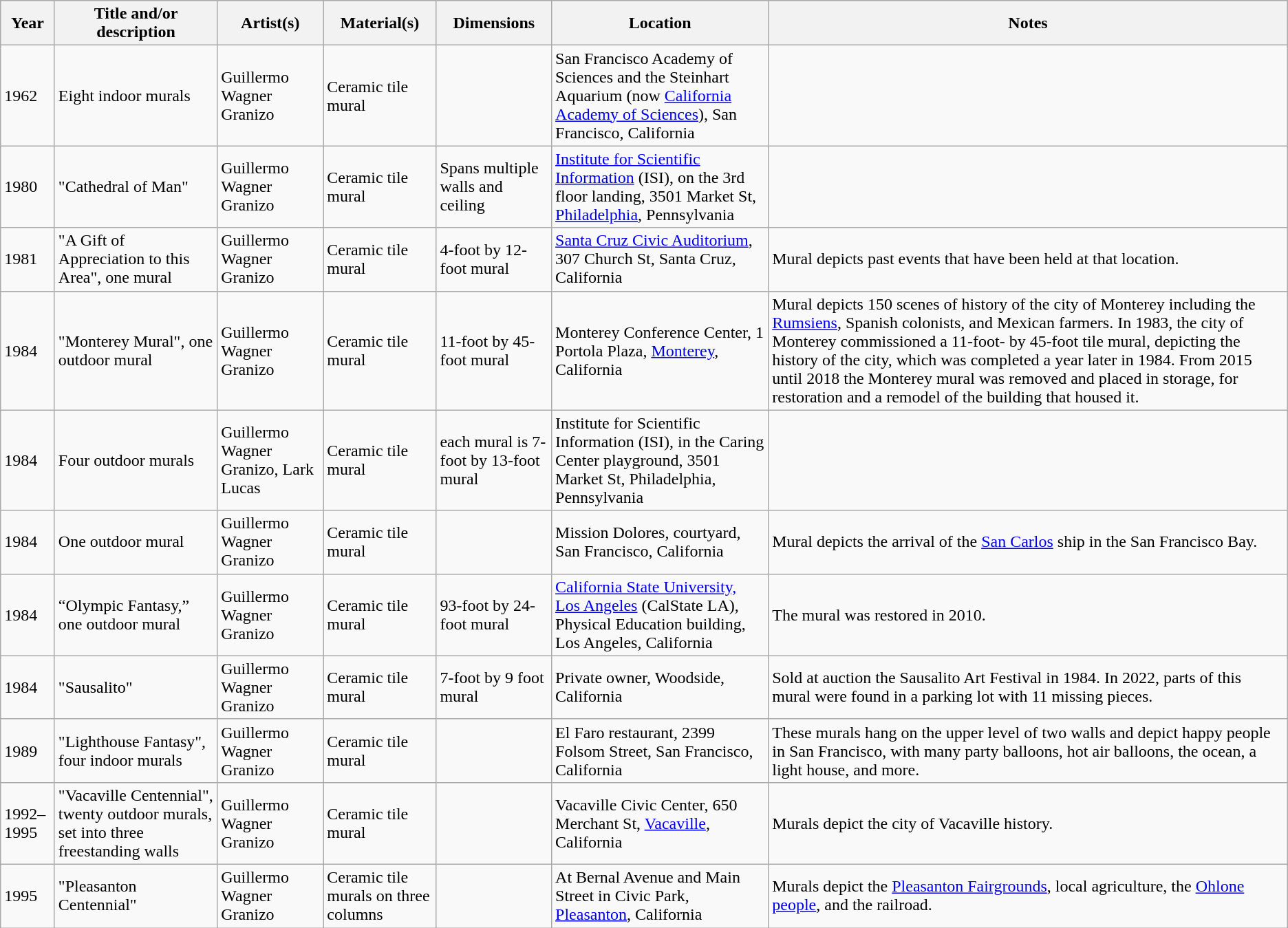<table class="wikitable sortable">
<tr>
<th>Year</th>
<th>Title and/or description</th>
<th>Artist(s)</th>
<th>Material(s)</th>
<th>Dimensions</th>
<th>Location</th>
<th>Notes</th>
</tr>
<tr>
<td>1962</td>
<td>Eight indoor murals</td>
<td>Guillermo Wagner Granizo</td>
<td>Ceramic tile mural</td>
<td></td>
<td>San Francisco Academy of Sciences and the Steinhart Aquarium (now <a href='#'>California Academy of Sciences</a>), San Francisco, California</td>
<td></td>
</tr>
<tr>
<td>1980</td>
<td>"Cathedral of Man"</td>
<td>Guillermo Wagner Granizo</td>
<td>Ceramic tile mural</td>
<td>Spans multiple walls and ceiling</td>
<td><a href='#'>Institute for Scientific Information</a> (ISI), on the 3rd floor landing, 3501 Market St, <a href='#'>Philadelphia</a>, Pennsylvania</td>
<td></td>
</tr>
<tr>
<td>1981</td>
<td>"A Gift of Appreciation to this Area", one mural</td>
<td>Guillermo Wagner Granizo</td>
<td>Ceramic tile mural</td>
<td>4-foot by 12-foot mural</td>
<td><a href='#'>Santa Cruz Civic Auditorium</a>, 307 Church St, Santa Cruz, California</td>
<td>Mural depicts past events that have been held at that location.</td>
</tr>
<tr>
<td>1984</td>
<td>"Monterey Mural", one outdoor mural</td>
<td>Guillermo Wagner Granizo</td>
<td>Ceramic tile mural</td>
<td>11-foot by 45-foot mural</td>
<td>Monterey Conference Center, 1 Portola Plaza, <a href='#'>Monterey</a>, California</td>
<td>Mural depicts 150 scenes of history of the city of Monterey including the <a href='#'>Rumsiens</a>, Spanish colonists, and Mexican farmers. In 1983, the city of Monterey commissioned a 11-foot- by 45-foot tile mural, depicting the history of the city, which was completed a year later in 1984. From 2015 until 2018 the Monterey mural was removed and placed in storage, for restoration and a remodel of the building that housed it.</td>
</tr>
<tr>
<td>1984</td>
<td>Four outdoor murals</td>
<td>Guillermo Wagner Granizo, Lark Lucas</td>
<td>Ceramic tile mural</td>
<td>each mural is 7-foot by 13-foot mural</td>
<td>Institute for Scientific Information (ISI), in the Caring Center playground, 3501 Market St, Philadelphia, Pennsylvania</td>
<td></td>
</tr>
<tr>
<td>1984</td>
<td>One outdoor mural</td>
<td>Guillermo Wagner Granizo</td>
<td>Ceramic tile mural</td>
<td></td>
<td>Mission Dolores, courtyard, San Francisco, California</td>
<td>Mural depicts the arrival of the <a href='#'>San Carlos</a> ship in the San Francisco Bay.</td>
</tr>
<tr>
<td>1984</td>
<td>“Olympic Fantasy,” one outdoor mural</td>
<td>Guillermo Wagner Granizo</td>
<td>Ceramic tile mural</td>
<td>93-foot by 24-foot mural</td>
<td><a href='#'>California State University, Los Angeles</a> (CalState LA), Physical Education building, Los Angeles, California</td>
<td>The mural was restored in 2010.</td>
</tr>
<tr>
<td>1984</td>
<td>"Sausalito"</td>
<td>Guillermo Wagner Granizo</td>
<td>Ceramic tile mural</td>
<td>7-foot by 9 foot mural</td>
<td>Private owner, Woodside, California</td>
<td>Sold at auction the Sausalito Art Festival in 1984. In 2022, parts of this mural were found in a parking lot with 11 missing pieces.</td>
</tr>
<tr>
<td>1989</td>
<td>"Lighthouse Fantasy", four indoor murals</td>
<td>Guillermo Wagner Granizo</td>
<td>Ceramic tile mural</td>
<td></td>
<td>El Faro restaurant, 2399 Folsom Street, San Francisco, California</td>
<td>These murals hang on the upper level of two walls and depict happy people in San Francisco, with many party balloons, hot air balloons, the ocean, a light house, and more.</td>
</tr>
<tr>
<td>1992–1995</td>
<td>"Vacaville Centennial", twenty outdoor murals, set into three freestanding walls</td>
<td>Guillermo Wagner Granizo</td>
<td>Ceramic tile mural</td>
<td></td>
<td>Vacaville Civic Center, 650 Merchant St, <a href='#'>Vacaville</a>, California</td>
<td>Murals depict the city of Vacaville history.</td>
</tr>
<tr>
<td>1995</td>
<td>"Pleasanton Centennial"</td>
<td>Guillermo Wagner Granizo</td>
<td>Ceramic tile murals on three columns</td>
<td></td>
<td>At Bernal Avenue and Main Street in Civic Park, <a href='#'>Pleasanton</a>, California</td>
<td>Murals depict the <a href='#'>Pleasanton Fairgrounds</a>, local agriculture, the <a href='#'>Ohlone people</a>, and the railroad. </td>
</tr>
</table>
